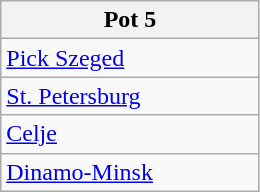<table class="wikitable">
<tr>
<th width=165>Pot 5</th>
</tr>
<tr>
<td> <a href='#'>Pick Szeged</a></td>
</tr>
<tr>
<td> <a href='#'>St. Petersburg</a></td>
</tr>
<tr>
<td> <a href='#'>Celje</a></td>
</tr>
<tr>
<td> <a href='#'>Dinamo-Minsk</a></td>
</tr>
</table>
